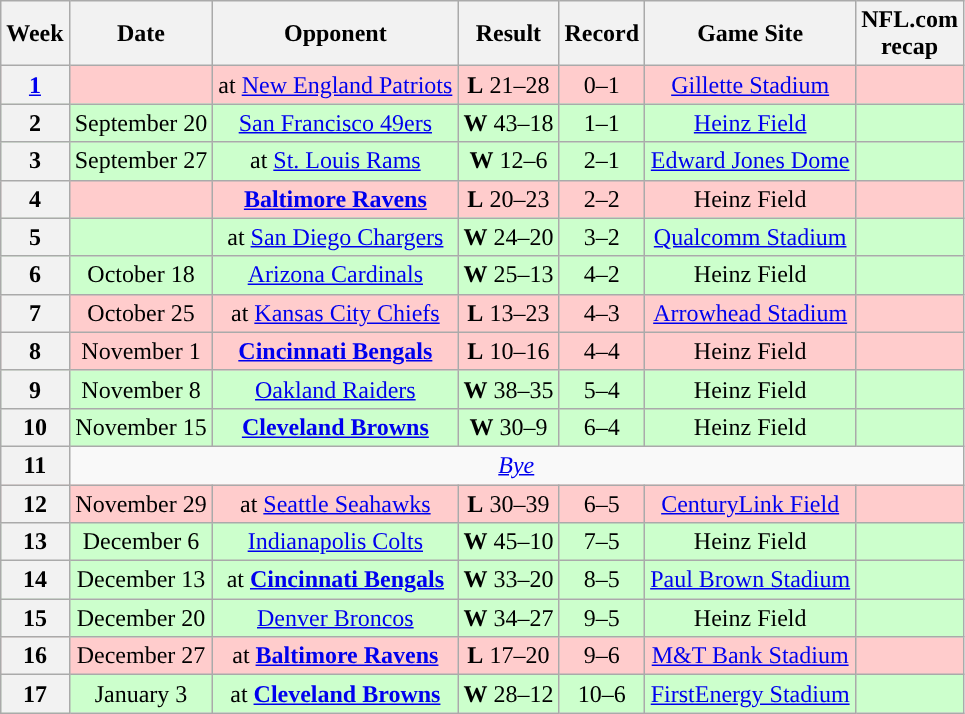<table class="wikitable" style="text-align:center">
<tr>
<th>Week</th>
<th>Date</th>
<th>Opponent</th>
<th>Result</th>
<th>Record</th>
<th>Game Site</th>
<th>NFL.com<br>recap</th>
</tr>
<tr style="background:#fcc">
<th><a href='#'>1</a></th>
<td></td>
<td>at <a href='#'>New England Patriots</a></td>
<td><strong>L</strong> 21–28</td>
<td>0–1</td>
<td><a href='#'>Gillette Stadium</a></td>
<td></td>
</tr>
<tr style="background:#cfc">
<th>2</th>
<td>September 20</td>
<td><a href='#'>San Francisco 49ers</a></td>
<td><strong>W</strong> 43–18</td>
<td>1–1</td>
<td><a href='#'>Heinz Field</a></td>
<td></td>
</tr>
<tr style="background:#cfc">
<th>3</th>
<td>September 27</td>
<td>at <a href='#'>St. Louis Rams</a></td>
<td><strong>W</strong> 12–6</td>
<td>2–1</td>
<td><a href='#'>Edward Jones Dome</a></td>
<td></td>
</tr>
<tr style="background:#fcc">
<th>4</th>
<td></td>
<td><strong><a href='#'>Baltimore Ravens</a></strong></td>
<td><strong>L</strong> 20–23 </td>
<td>2–2</td>
<td>Heinz Field</td>
<td></td>
</tr>
<tr style="background:#cfc">
<th>5</th>
<td></td>
<td>at <a href='#'>San Diego Chargers</a></td>
<td><strong>W</strong> 24–20</td>
<td>3–2</td>
<td><a href='#'>Qualcomm Stadium</a></td>
<td></td>
</tr>
<tr style="background:#cfc">
<th>6</th>
<td>October 18</td>
<td><a href='#'>Arizona Cardinals</a></td>
<td><strong>W</strong> 25–13</td>
<td>4–2</td>
<td>Heinz Field</td>
<td></td>
</tr>
<tr style="background:#fcc">
<th>7</th>
<td>October 25</td>
<td>at <a href='#'>Kansas City Chiefs</a></td>
<td><strong>L</strong> 13–23</td>
<td>4–3</td>
<td><a href='#'>Arrowhead Stadium</a></td>
<td></td>
</tr>
<tr style="background:#fcc">
<th>8</th>
<td>November 1</td>
<td><strong><a href='#'>Cincinnati Bengals</a></strong></td>
<td><strong>L</strong> 10–16</td>
<td>4–4</td>
<td>Heinz Field</td>
<td></td>
</tr>
<tr style="background:#cfc">
<th>9</th>
<td>November 8</td>
<td><a href='#'>Oakland Raiders</a></td>
<td><strong>W</strong> 38–35</td>
<td>5–4</td>
<td>Heinz Field</td>
<td></td>
</tr>
<tr style="background:#cfc">
<th>10</th>
<td>November 15</td>
<td><strong><a href='#'>Cleveland Browns</a></strong></td>
<td><strong>W</strong> 30–9</td>
<td>6–4</td>
<td>Heinz Field</td>
<td></td>
</tr>
<tr>
<th>11</th>
<td colspan=8><em><a href='#'>Bye</a></em></td>
</tr>
<tr style="background:#fcc">
<th>12</th>
<td>November 29</td>
<td>at <a href='#'>Seattle Seahawks</a></td>
<td><strong>L</strong> 30–39</td>
<td>6–5</td>
<td><a href='#'>CenturyLink Field</a></td>
<td></td>
</tr>
<tr style="background:#cfc">
<th>13</th>
<td>December 6</td>
<td><a href='#'>Indianapolis Colts</a></td>
<td><strong>W</strong> 45–10</td>
<td>7–5</td>
<td>Heinz Field</td>
<td></td>
</tr>
<tr style="background:#cfc">
<th>14</th>
<td>December 13</td>
<td>at <strong><a href='#'>Cincinnati Bengals</a></strong></td>
<td><strong>W</strong> 33–20</td>
<td>8–5</td>
<td><a href='#'>Paul Brown Stadium</a></td>
<td></td>
</tr>
<tr style="background:#cfc">
<th>15</th>
<td>December 20</td>
<td><a href='#'>Denver Broncos</a></td>
<td><strong>W</strong> 34–27</td>
<td>9–5</td>
<td>Heinz Field</td>
<td></td>
</tr>
<tr style="background:#fcc">
<th>16</th>
<td>December 27</td>
<td>at <strong><a href='#'>Baltimore Ravens</a></strong></td>
<td><strong>L</strong> 17–20</td>
<td>9–6</td>
<td><a href='#'>M&T Bank Stadium</a></td>
<td></td>
</tr>
<tr style="background:#cfc">
<th>17</th>
<td>January 3</td>
<td>at <strong><a href='#'>Cleveland Browns</a></strong></td>
<td><strong>W</strong> 28–12</td>
<td>10–6</td>
<td><a href='#'>FirstEnergy Stadium</a></td>
<td></td>
</tr>
</table>
